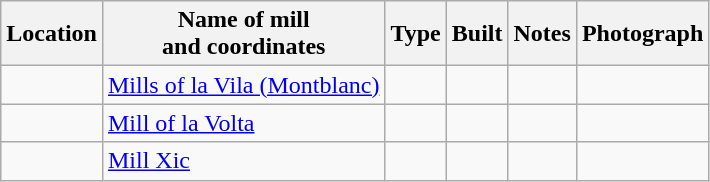<table class="wikitable">
<tr>
<th>Location</th>
<th>Name of mill<br>and coordinates</th>
<th>Type</th>
<th>Built</th>
<th>Notes</th>
<th>Photograph</th>
</tr>
<tr>
<td></td>
<td><a href='#'>Mills of la Vila (Montblanc)</a></td>
<td></td>
<td></td>
<td></td>
<td></td>
</tr>
<tr>
<td></td>
<td><a href='#'>Mill of la Volta</a></td>
<td></td>
<td></td>
<td></td>
<td></td>
</tr>
<tr>
<td></td>
<td><a href='#'>Mill Xic</a></td>
<td></td>
<td></td>
<td></td>
<td></td>
</tr>
</table>
